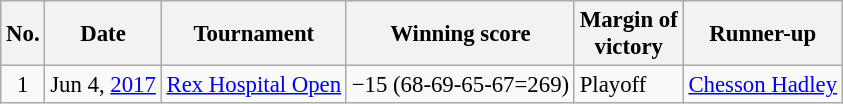<table class="wikitable" style="font-size:95%;">
<tr>
<th>No.</th>
<th>Date</th>
<th>Tournament</th>
<th>Winning score</th>
<th>Margin of<br>victory</th>
<th>Runner-up</th>
</tr>
<tr>
<td align=center>1</td>
<td align=right>Jun 4, <a href='#'>2017</a></td>
<td><a href='#'>Rex Hospital Open</a></td>
<td>−15 (68-69-65-67=269)</td>
<td>Playoff</td>
<td> <a href='#'>Chesson Hadley</a></td>
</tr>
</table>
